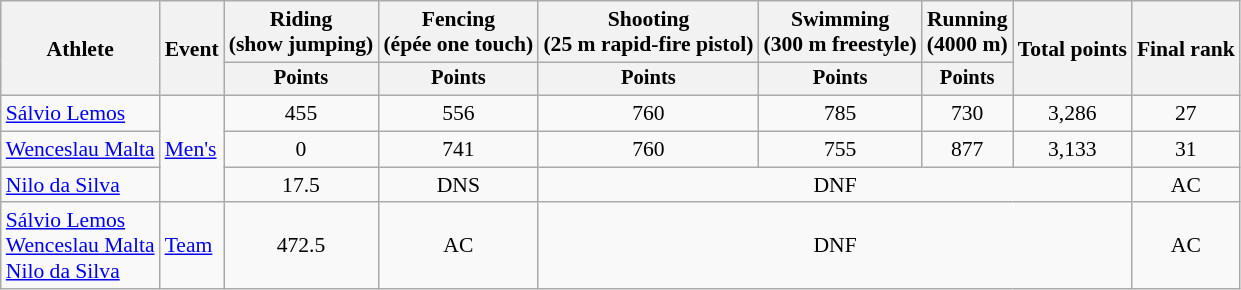<table class="wikitable" style="font-size:90%">
<tr>
<th rowspan="2">Athlete</th>
<th rowspan="2">Event</th>
<th>Riding<br><span>(show jumping)</span></th>
<th>Fencing<br><span>(épée one touch)</span></th>
<th>Shooting<br><span>(25 m rapid-fire pistol)</span></th>
<th>Swimming<br><span>(300 m freestyle)</span></th>
<th>Running<br><span>(4000 m)</span></th>
<th rowspan=2>Total points</th>
<th rowspan=2>Final rank</th>
</tr>
<tr style="font-size:95%">
<th>Points</th>
<th>Points</th>
<th>Points</th>
<th>Points</th>
<th>Points</th>
</tr>
<tr align=center>
<td align=left><a href='#'>Sálvio Lemos</a></td>
<td align=left rowspan=3><a href='#'>Men's</a></td>
<td>455</td>
<td>556</td>
<td>760</td>
<td>785</td>
<td>730</td>
<td>3,286</td>
<td>27</td>
</tr>
<tr align=center>
<td align=left><a href='#'>Wenceslau Malta</a></td>
<td>0</td>
<td>741</td>
<td>760</td>
<td>755</td>
<td>877</td>
<td>3,133</td>
<td>31</td>
</tr>
<tr align=center>
<td align=left><a href='#'>Nilo da Silva</a></td>
<td>17.5</td>
<td>DNS</td>
<td colspan=4>DNF</td>
<td>AC</td>
</tr>
<tr align=center>
<td align=left><a href='#'>Sálvio Lemos</a><br><a href='#'>Wenceslau Malta</a><br><a href='#'>Nilo da Silva</a></td>
<td align=left rowspan=3><a href='#'>Team</a></td>
<td>472.5</td>
<td>AC</td>
<td colspan=4>DNF</td>
<td>AC</td>
</tr>
</table>
